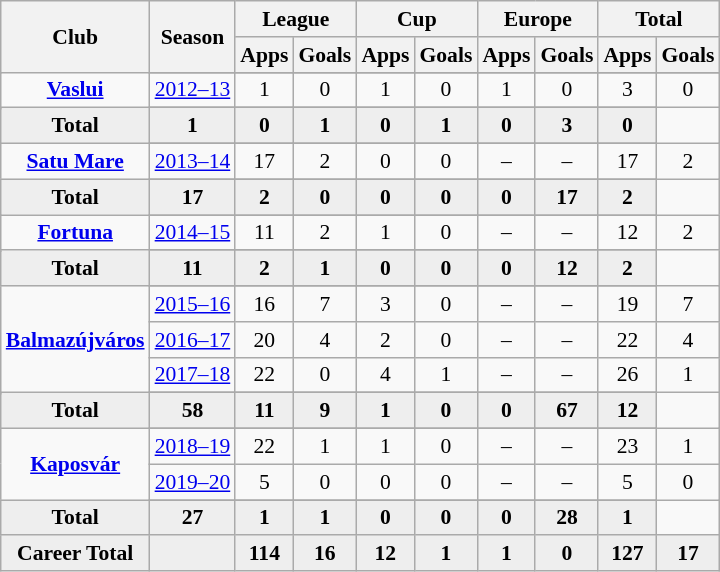<table class="wikitable" style="font-size:90%; text-align: center;">
<tr>
<th rowspan="2">Club</th>
<th rowspan="2">Season</th>
<th colspan="2">League</th>
<th colspan="2">Cup</th>
<th colspan="2">Europe</th>
<th colspan="2">Total</th>
</tr>
<tr>
<th>Apps</th>
<th>Goals</th>
<th>Apps</th>
<th>Goals</th>
<th>Apps</th>
<th>Goals</th>
<th>Apps</th>
<th>Goals</th>
</tr>
<tr ||-||-||-|->
<td rowspan="3" valign="center"><strong><a href='#'>Vaslui</a></strong></td>
</tr>
<tr>
<td><a href='#'>2012–13</a></td>
<td>1</td>
<td>0</td>
<td>1</td>
<td>0</td>
<td>1</td>
<td>0</td>
<td>3</td>
<td>0</td>
</tr>
<tr>
</tr>
<tr style="font-weight:bold; background-color:#eeeeee;">
<td>Total</td>
<td>1</td>
<td>0</td>
<td>1</td>
<td>0</td>
<td>1</td>
<td>0</td>
<td>3</td>
<td>0</td>
</tr>
<tr>
<td rowspan="3" valign="center"><strong><a href='#'>Satu Mare</a></strong></td>
</tr>
<tr>
<td><a href='#'>2013–14</a></td>
<td>17</td>
<td>2</td>
<td>0</td>
<td>0</td>
<td>–</td>
<td>–</td>
<td>17</td>
<td>2</td>
</tr>
<tr>
</tr>
<tr style="font-weight:bold; background-color:#eeeeee;">
<td>Total</td>
<td>17</td>
<td>2</td>
<td>0</td>
<td>0</td>
<td>0</td>
<td>0</td>
<td>17</td>
<td>2</td>
</tr>
<tr>
<td rowspan="3" valign="center"><strong><a href='#'>Fortuna</a></strong></td>
</tr>
<tr>
<td><a href='#'>2014–15</a></td>
<td>11</td>
<td>2</td>
<td>1</td>
<td>0</td>
<td>–</td>
<td>–</td>
<td>12</td>
<td>2</td>
</tr>
<tr>
</tr>
<tr style="font-weight:bold; background-color:#eeeeee;">
<td>Total</td>
<td>11</td>
<td>2</td>
<td>1</td>
<td>0</td>
<td>0</td>
<td>0</td>
<td>12</td>
<td>2</td>
</tr>
<tr>
<td rowspan="5" valign="center"><strong><a href='#'>Balmazújváros</a></strong></td>
</tr>
<tr>
<td><a href='#'>2015–16</a></td>
<td>16</td>
<td>7</td>
<td>3</td>
<td>0</td>
<td>–</td>
<td>–</td>
<td>19</td>
<td>7</td>
</tr>
<tr>
<td><a href='#'>2016–17</a></td>
<td>20</td>
<td>4</td>
<td>2</td>
<td>0</td>
<td>–</td>
<td>–</td>
<td>22</td>
<td>4</td>
</tr>
<tr>
<td><a href='#'>2017–18</a></td>
<td>22</td>
<td>0</td>
<td>4</td>
<td>1</td>
<td>–</td>
<td>–</td>
<td>26</td>
<td>1</td>
</tr>
<tr>
</tr>
<tr style="font-weight:bold; background-color:#eeeeee;">
<td>Total</td>
<td>58</td>
<td>11</td>
<td>9</td>
<td>1</td>
<td>0</td>
<td>0</td>
<td>67</td>
<td>12</td>
</tr>
<tr>
<td rowspan="4" valign="center"><strong><a href='#'>Kaposvár</a></strong></td>
</tr>
<tr>
<td><a href='#'>2018–19</a></td>
<td>22</td>
<td>1</td>
<td>1</td>
<td>0</td>
<td>–</td>
<td>–</td>
<td>23</td>
<td>1</td>
</tr>
<tr>
<td><a href='#'>2019–20</a></td>
<td>5</td>
<td>0</td>
<td>0</td>
<td>0</td>
<td>–</td>
<td>–</td>
<td>5</td>
<td>0</td>
</tr>
<tr>
</tr>
<tr style="font-weight:bold; background-color:#eeeeee;">
<td>Total</td>
<td>27</td>
<td>1</td>
<td>1</td>
<td>0</td>
<td>0</td>
<td>0</td>
<td>28</td>
<td>1</td>
</tr>
<tr style="font-weight:bold; background-color:#eeeeee;">
<td rowspan="1" valign="top"><strong>Career Total</strong></td>
<td></td>
<td><strong>114</strong></td>
<td><strong>16</strong></td>
<td><strong>12</strong></td>
<td><strong>1</strong></td>
<td><strong>1</strong></td>
<td><strong>0</strong></td>
<td><strong>127</strong></td>
<td><strong>17</strong></td>
</tr>
</table>
